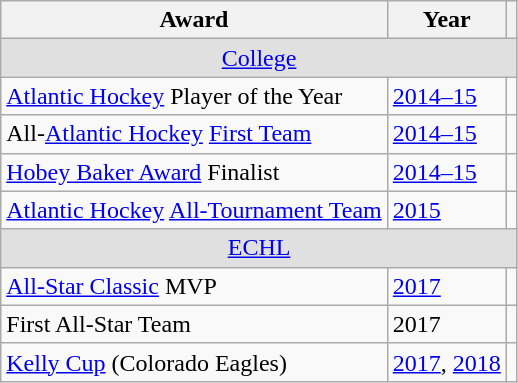<table class="wikitable">
<tr>
<th>Award</th>
<th>Year</th>
<th></th>
</tr>
<tr ALIGN="center" bgcolor="#e0e0e0">
<td colspan="3"><a href='#'>College</a></td>
</tr>
<tr>
<td><a href='#'>Atlantic Hockey</a> Player of the Year</td>
<td><a href='#'>2014–15</a></td>
<td></td>
</tr>
<tr>
<td>All-<a href='#'>Atlantic Hockey</a> <a href='#'>First Team</a></td>
<td><a href='#'>2014–15</a></td>
<td></td>
</tr>
<tr>
<td><a href='#'>Hobey Baker Award</a> Finalist</td>
<td><a href='#'>2014–15</a></td>
<td></td>
</tr>
<tr>
<td><a href='#'>Atlantic Hockey</a> <a href='#'>All-Tournament Team</a></td>
<td><a href='#'>2015</a></td>
<td></td>
</tr>
<tr ALIGN="center" bgcolor="#e0e0e0">
<td colspan="3"><a href='#'>ECHL</a></td>
</tr>
<tr>
<td><a href='#'>All-Star Classic</a> MVP</td>
<td><a href='#'>2017</a></td>
<td></td>
</tr>
<tr>
<td>First All-Star Team</td>
<td>2017</td>
<td></td>
</tr>
<tr>
<td><a href='#'>Kelly Cup</a> (Colorado Eagles)</td>
<td><a href='#'>2017</a>, <a href='#'>2018</a></td>
<td></td>
</tr>
</table>
